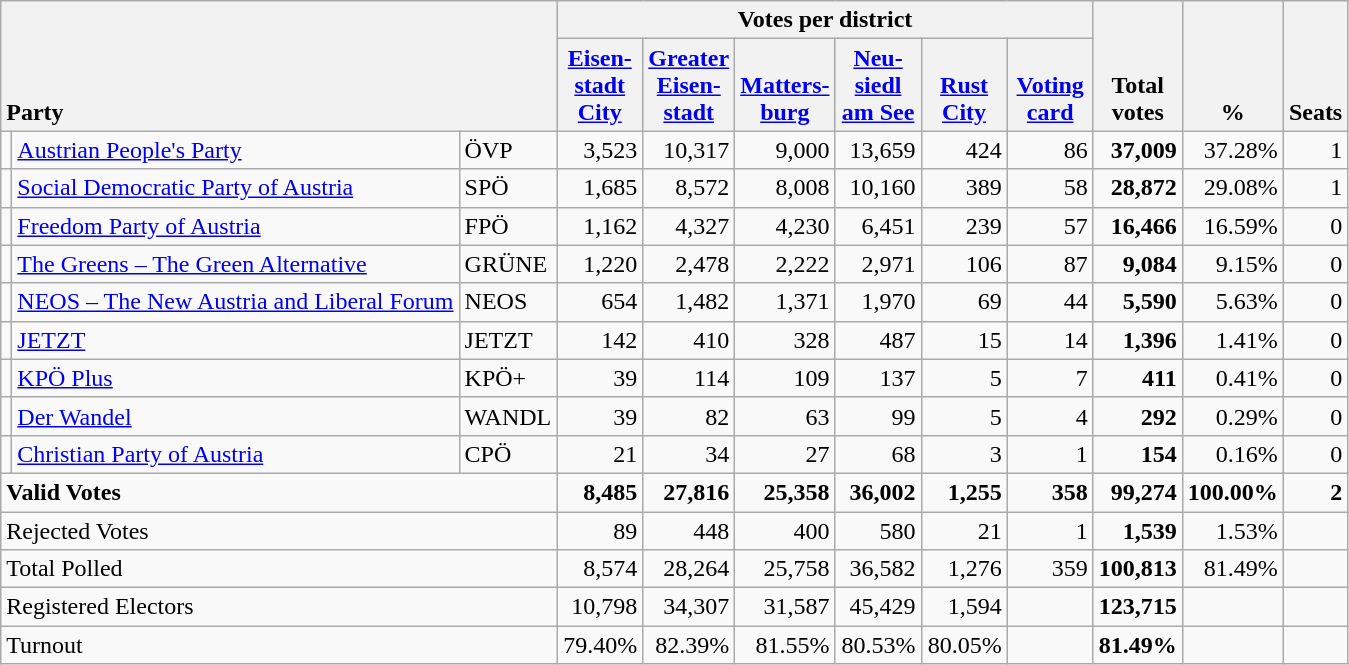<table class="wikitable" border="1" style="text-align:right;">
<tr>
<th style="text-align:left;" valign=bottom rowspan=2 colspan=3>Party</th>
<th colspan=6>Votes per district</th>
<th align=center valign=bottom rowspan=2 width="50">Total<br>votes</th>
<th align=center valign=bottom rowspan=2 width="50">%</th>
<th align=center valign=bottom rowspan=2>Seats</th>
</tr>
<tr>
<th align=center valign=bottom width="50"><a href='#'>Eisen-<br>stadt<br>City</a></th>
<th align=center valign=bottom width="50"><a href='#'>Greater<br>Eisen-<br>stadt</a></th>
<th align=center valign=bottom width="50"><a href='#'>Matters-<br>burg</a></th>
<th align=center valign=bottom width="50"><a href='#'>Neu-<br>siedl<br>am See</a></th>
<th align=center valign=bottom width="50"><a href='#'>Rust<br>City</a></th>
<th align=center valign=bottom width="50"><a href='#'>Voting<br>card</a></th>
</tr>
<tr>
<td></td>
<td align=left><a href='#'>Austrian People's Party</a></td>
<td align=left>ÖVP</td>
<td>3,523</td>
<td>10,317</td>
<td>9,000</td>
<td>13,659</td>
<td>424</td>
<td>86</td>
<td><strong>37,009</strong></td>
<td>37.28%</td>
<td>1</td>
</tr>
<tr>
<td></td>
<td align=left><a href='#'>Social Democratic Party of Austria</a></td>
<td align=left>SPÖ</td>
<td>1,685</td>
<td>8,572</td>
<td>8,008</td>
<td>10,160</td>
<td>389</td>
<td>58</td>
<td><strong>28,872</strong></td>
<td>29.08%</td>
<td>1</td>
</tr>
<tr>
<td></td>
<td align=left><a href='#'>Freedom Party of Austria</a></td>
<td align=left>FPÖ</td>
<td>1,162</td>
<td>4,327</td>
<td>4,230</td>
<td>6,451</td>
<td>239</td>
<td>57</td>
<td><strong>16,466</strong></td>
<td>16.59%</td>
<td>0</td>
</tr>
<tr>
<td></td>
<td align=left><a href='#'>The Greens – The Green Alternative</a></td>
<td align=left>GRÜNE</td>
<td>1,220</td>
<td>2,478</td>
<td>2,222</td>
<td>2,971</td>
<td>106</td>
<td>87</td>
<td><strong>9,084</strong></td>
<td>9.15%</td>
<td>0</td>
</tr>
<tr>
<td></td>
<td align=left style="white-space: nowrap;"><a href='#'>NEOS – The New Austria and Liberal Forum</a></td>
<td align=left>NEOS</td>
<td>654</td>
<td>1,482</td>
<td>1,371</td>
<td>1,970</td>
<td>69</td>
<td>44</td>
<td><strong>5,590</strong></td>
<td>5.63%</td>
<td>0</td>
</tr>
<tr>
<td></td>
<td align=left><a href='#'>JETZT</a></td>
<td align=left>JETZT</td>
<td>142</td>
<td>410</td>
<td>328</td>
<td>487</td>
<td>15</td>
<td>14</td>
<td><strong>1,396</strong></td>
<td>1.41%</td>
<td>0</td>
</tr>
<tr>
<td></td>
<td align=left><a href='#'>KPÖ Plus</a></td>
<td align=left>KPÖ+</td>
<td>39</td>
<td>114</td>
<td>109</td>
<td>137</td>
<td>5</td>
<td>7</td>
<td><strong>411</strong></td>
<td>0.41%</td>
<td>0</td>
</tr>
<tr>
<td></td>
<td align=left><a href='#'>Der Wandel</a></td>
<td align=left>WANDL</td>
<td>39</td>
<td>82</td>
<td>63</td>
<td>99</td>
<td>5</td>
<td>4</td>
<td><strong>292</strong></td>
<td>0.29%</td>
<td>0</td>
</tr>
<tr>
<td></td>
<td align=left><a href='#'>Christian Party of Austria</a></td>
<td align=left>CPÖ</td>
<td>21</td>
<td>34</td>
<td>27</td>
<td>68</td>
<td>3</td>
<td>1</td>
<td><strong>154</strong></td>
<td>0.16%</td>
<td>0</td>
</tr>
<tr style="font-weight:bold">
<td align=left colspan=3>Valid Votes</td>
<td>8,485</td>
<td>27,816</td>
<td>25,358</td>
<td>36,002</td>
<td>1,255</td>
<td>358</td>
<td>99,274</td>
<td>100.00%</td>
<td>2</td>
</tr>
<tr>
<td align=left colspan=3>Rejected Votes</td>
<td>89</td>
<td>448</td>
<td>400</td>
<td>580</td>
<td>21</td>
<td>1</td>
<td><strong>1,539</strong></td>
<td>1.53%</td>
<td></td>
</tr>
<tr>
<td align=left colspan=3>Total Polled</td>
<td>8,574</td>
<td>28,264</td>
<td>25,758</td>
<td>36,582</td>
<td>1,276</td>
<td>359</td>
<td><strong>100,813</strong></td>
<td>81.49%</td>
<td></td>
</tr>
<tr>
<td align=left colspan=3>Registered Electors</td>
<td>10,798</td>
<td>34,307</td>
<td>31,587</td>
<td>45,429</td>
<td>1,594</td>
<td></td>
<td><strong>123,715</strong></td>
<td></td>
<td></td>
</tr>
<tr>
<td align=left colspan=3>Turnout</td>
<td>79.40%</td>
<td>82.39%</td>
<td>81.55%</td>
<td>80.53%</td>
<td>80.05%</td>
<td></td>
<td><strong>81.49%</strong></td>
<td></td>
<td></td>
</tr>
</table>
